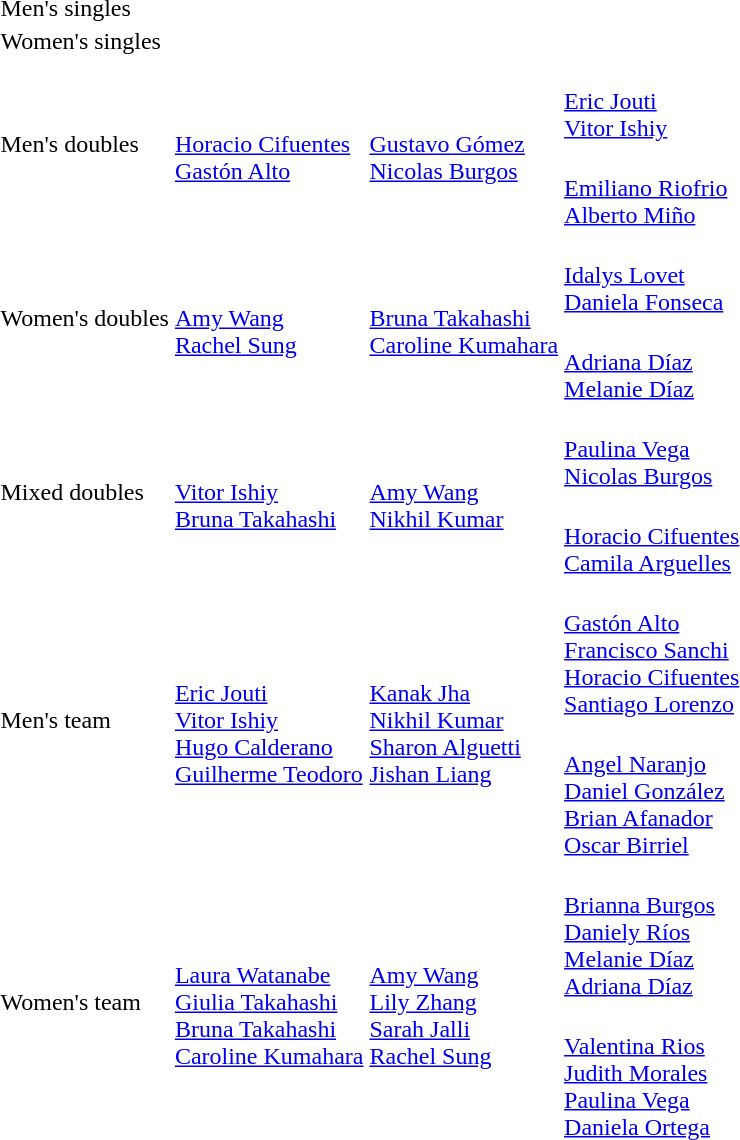<table>
<tr>
<td rowspan=2>Men's singles</td>
<td rowspan=2></td>
<td rowspan=2></td>
<td></td>
</tr>
<tr>
<td></td>
</tr>
<tr>
<td rowspan=2>Women's singles</td>
<td rowspan=2></td>
<td rowspan=2></td>
<td></td>
</tr>
<tr>
<td></td>
</tr>
<tr>
<td rowspan=2>Men's doubles</td>
<td rowspan=2><br><a href='#'>Horacio Cifuentes</a><br><a href='#'>Gastón Alto</a></td>
<td rowspan=2><br><a href='#'>Gustavo Gómez</a><br><a href='#'>Nicolas Burgos</a></td>
<td><br><a href='#'>Eric Jouti</a><br><a href='#'>Vitor Ishiy</a></td>
</tr>
<tr>
<td><br><a href='#'>Emiliano Riofrio</a><br><a href='#'>Alberto Miño</a></td>
</tr>
<tr>
<td rowspan=2>Women's doubles</td>
<td rowspan=2><br><a href='#'>Amy Wang</a><br><a href='#'>Rachel Sung</a></td>
<td rowspan=2><br><a href='#'>Bruna Takahashi</a><br><a href='#'>Caroline Kumahara</a></td>
<td><br><a href='#'>Idalys Lovet</a><br><a href='#'>Daniela Fonseca</a></td>
</tr>
<tr>
<td><br><a href='#'>Adriana Díaz</a><br><a href='#'>Melanie Díaz</a></td>
</tr>
<tr>
<td rowspan=2>Mixed doubles</td>
<td rowspan=2><br><a href='#'>Vitor Ishiy</a><br><a href='#'>Bruna Takahashi</a></td>
<td rowspan=2><br><a href='#'>Amy Wang</a><br><a href='#'>Nikhil Kumar</a></td>
<td><br><a href='#'>Paulina Vega</a><br><a href='#'>Nicolas Burgos</a></td>
</tr>
<tr>
<td><br><a href='#'>Horacio Cifuentes</a><br><a href='#'>Camila Arguelles</a></td>
</tr>
<tr>
<td rowspan=2>Men's team</td>
<td rowspan=2><br><a href='#'>Eric Jouti</a><br><a href='#'>Vitor Ishiy</a><br><a href='#'>Hugo Calderano</a><br><a href='#'>Guilherme Teodoro</a></td>
<td rowspan=2><br><a href='#'>Kanak Jha</a><br><a href='#'>Nikhil Kumar</a><br><a href='#'>Sharon Alguetti</a><br><a href='#'>Jishan Liang</a></td>
<td><br><a href='#'>Gastón Alto</a><br><a href='#'>Francisco Sanchi</a><br><a href='#'>Horacio Cifuentes</a><br><a href='#'>Santiago Lorenzo</a></td>
</tr>
<tr>
<td><br><a href='#'>Angel Naranjo</a><br><a href='#'>Daniel González</a><br><a href='#'>Brian Afanador</a><br><a href='#'>Oscar Birriel</a></td>
</tr>
<tr>
<td rowspan=2>Women's team</td>
<td rowspan=2><br><a href='#'>Laura Watanabe</a><br><a href='#'>Giulia Takahashi</a><br><a href='#'>Bruna Takahashi</a><br><a href='#'>Caroline Kumahara</a></td>
<td rowspan=2><br><a href='#'>Amy Wang</a><br><a href='#'>Lily Zhang</a><br><a href='#'>Sarah Jalli</a><br><a href='#'>Rachel Sung</a></td>
<td><br><a href='#'>Brianna Burgos</a><br><a href='#'>Daniely Ríos</a><br><a href='#'>Melanie Díaz</a><br><a href='#'>Adriana Díaz</a></td>
</tr>
<tr>
<td><br><a href='#'>Valentina Rios</a><br><a href='#'>Judith Morales</a><br><a href='#'>Paulina Vega</a><br><a href='#'>Daniela Ortega</a></td>
</tr>
</table>
